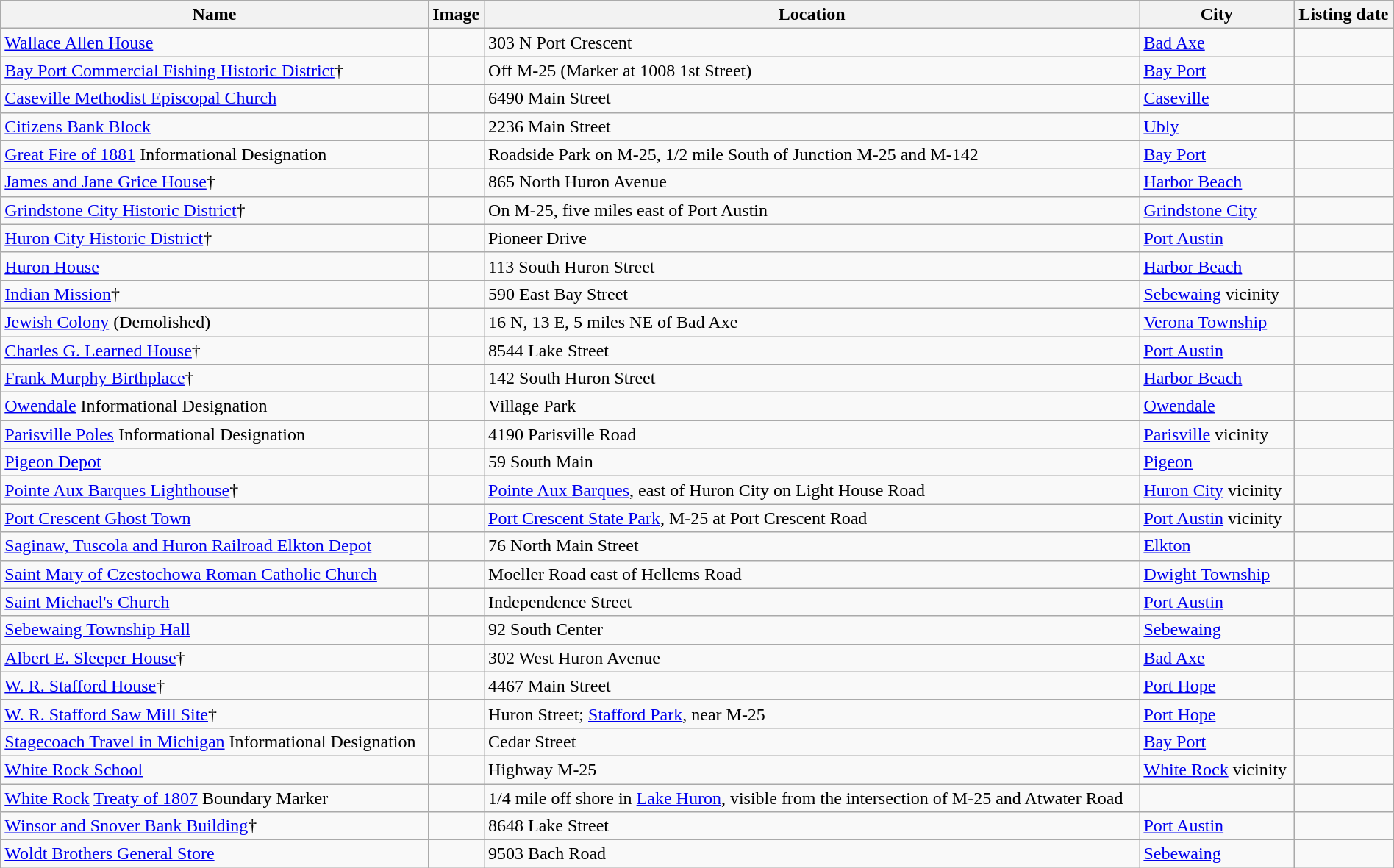<table class="wikitable sortable" style="width:100%">
<tr>
<th>Name</th>
<th>Image</th>
<th>Location</th>
<th>City</th>
<th>Listing date</th>
</tr>
<tr>
<td><a href='#'>Wallace Allen House</a></td>
<td></td>
<td>303 N Port Crescent</td>
<td><a href='#'>Bad Axe</a></td>
<td></td>
</tr>
<tr>
<td><a href='#'>Bay Port Commercial Fishing Historic District</a>†</td>
<td></td>
<td>Off M-25 (Marker at 1008 1st Street)</td>
<td><a href='#'>Bay Port</a></td>
<td></td>
</tr>
<tr>
<td><a href='#'>Caseville Methodist Episcopal Church</a></td>
<td></td>
<td>6490 Main Street</td>
<td><a href='#'>Caseville</a></td>
<td></td>
</tr>
<tr>
<td><a href='#'>Citizens Bank Block</a></td>
<td></td>
<td>2236 Main Street</td>
<td><a href='#'>Ubly</a></td>
<td></td>
</tr>
<tr>
<td><a href='#'>Great Fire of 1881</a> Informational Designation</td>
<td></td>
<td>Roadside Park on M-25, 1/2 mile South of Junction M-25 and M-142</td>
<td><a href='#'>Bay Port</a></td>
<td></td>
</tr>
<tr>
<td><a href='#'>James and Jane Grice House</a>†</td>
<td></td>
<td>865 North Huron Avenue</td>
<td><a href='#'>Harbor Beach</a></td>
<td></td>
</tr>
<tr>
<td><a href='#'>Grindstone City Historic District</a>†</td>
<td></td>
<td>On M-25, five miles east of Port Austin</td>
<td><a href='#'>Grindstone City</a></td>
<td></td>
</tr>
<tr>
<td><a href='#'>Huron City Historic District</a>†</td>
<td></td>
<td>Pioneer Drive</td>
<td><a href='#'>Port Austin</a></td>
<td></td>
</tr>
<tr>
<td><a href='#'>Huron House</a></td>
<td></td>
<td>113 South Huron Street</td>
<td><a href='#'>Harbor Beach</a></td>
<td></td>
</tr>
<tr>
<td><a href='#'>Indian Mission</a>†</td>
<td></td>
<td>590 East Bay Street</td>
<td><a href='#'>Sebewaing</a> vicinity</td>
<td></td>
</tr>
<tr>
<td><a href='#'>Jewish Colony</a> (Demolished)</td>
<td></td>
<td>16 N, 13 E, 5 miles NE of Bad Axe</td>
<td><a href='#'>Verona Township</a></td>
<td></td>
</tr>
<tr>
<td><a href='#'>Charles G. Learned House</a>†</td>
<td></td>
<td>8544 Lake Street</td>
<td><a href='#'>Port Austin</a></td>
<td></td>
</tr>
<tr>
<td><a href='#'>Frank Murphy Birthplace</a>†</td>
<td></td>
<td>142 South Huron Street</td>
<td><a href='#'>Harbor Beach</a></td>
<td></td>
</tr>
<tr>
<td><a href='#'>Owendale</a> Informational Designation</td>
<td></td>
<td>Village Park</td>
<td><a href='#'>Owendale</a></td>
<td></td>
</tr>
<tr>
<td><a href='#'>Parisville Poles</a> Informational Designation</td>
<td></td>
<td>4190 Parisville Road</td>
<td><a href='#'>Parisville</a> vicinity</td>
<td></td>
</tr>
<tr>
<td><a href='#'>Pigeon Depot</a></td>
<td></td>
<td>59 South Main</td>
<td><a href='#'>Pigeon</a></td>
<td></td>
</tr>
<tr>
<td><a href='#'>Pointe Aux Barques Lighthouse</a>†</td>
<td></td>
<td><a href='#'>Pointe Aux Barques</a>, east of Huron City on Light House Road</td>
<td><a href='#'>Huron City</a> vicinity</td>
<td></td>
</tr>
<tr>
<td><a href='#'>Port Crescent Ghost Town</a></td>
<td></td>
<td><a href='#'>Port Crescent State Park</a>, M-25 at Port Crescent Road</td>
<td><a href='#'>Port Austin</a> vicinity</td>
<td></td>
</tr>
<tr>
<td><a href='#'>Saginaw, Tuscola and Huron Railroad Elkton Depot</a></td>
<td></td>
<td>76 North Main Street</td>
<td><a href='#'>Elkton</a></td>
<td></td>
</tr>
<tr>
<td><a href='#'>Saint Mary of Czestochowa Roman Catholic Church</a></td>
<td></td>
<td>Moeller Road east of Hellems Road</td>
<td><a href='#'>Dwight Township</a></td>
<td></td>
</tr>
<tr>
<td><a href='#'>Saint Michael's Church</a></td>
<td></td>
<td>Independence Street</td>
<td><a href='#'>Port Austin</a></td>
<td></td>
</tr>
<tr>
<td><a href='#'>Sebewaing Township Hall</a></td>
<td></td>
<td>92 South Center</td>
<td><a href='#'>Sebewaing</a></td>
<td></td>
</tr>
<tr>
<td><a href='#'>Albert E. Sleeper House</a>†</td>
<td></td>
<td>302 West Huron Avenue</td>
<td><a href='#'>Bad Axe</a></td>
<td></td>
</tr>
<tr>
<td><a href='#'>W. R. Stafford House</a>†</td>
<td></td>
<td>4467 Main Street</td>
<td><a href='#'>Port Hope</a></td>
<td></td>
</tr>
<tr>
<td><a href='#'>W. R. Stafford Saw Mill Site</a>†</td>
<td></td>
<td>Huron Street; <a href='#'>Stafford Park</a>, near M-25</td>
<td><a href='#'>Port Hope</a></td>
<td></td>
</tr>
<tr>
<td><a href='#'>Stagecoach Travel in Michigan</a> Informational Designation</td>
<td></td>
<td>Cedar Street</td>
<td><a href='#'>Bay Port</a></td>
<td></td>
</tr>
<tr>
<td><a href='#'>White Rock School</a></td>
<td></td>
<td>Highway M-25</td>
<td><a href='#'>White Rock</a> vicinity</td>
<td></td>
</tr>
<tr>
<td><a href='#'>White Rock</a> <a href='#'>Treaty of 1807</a> Boundary Marker</td>
<td></td>
<td>1/4 mile off shore in <a href='#'>Lake Huron</a>, visible from the intersection of M-25 and Atwater Road</td>
<td></td>
<td></td>
</tr>
<tr>
<td><a href='#'>Winsor and Snover Bank Building</a>†</td>
<td></td>
<td>8648 Lake Street</td>
<td><a href='#'>Port Austin</a></td>
<td></td>
</tr>
<tr>
<td><a href='#'>Woldt Brothers General Store</a></td>
<td></td>
<td>9503 Bach Road</td>
<td><a href='#'>Sebewaing</a></td>
<td></td>
</tr>
</table>
